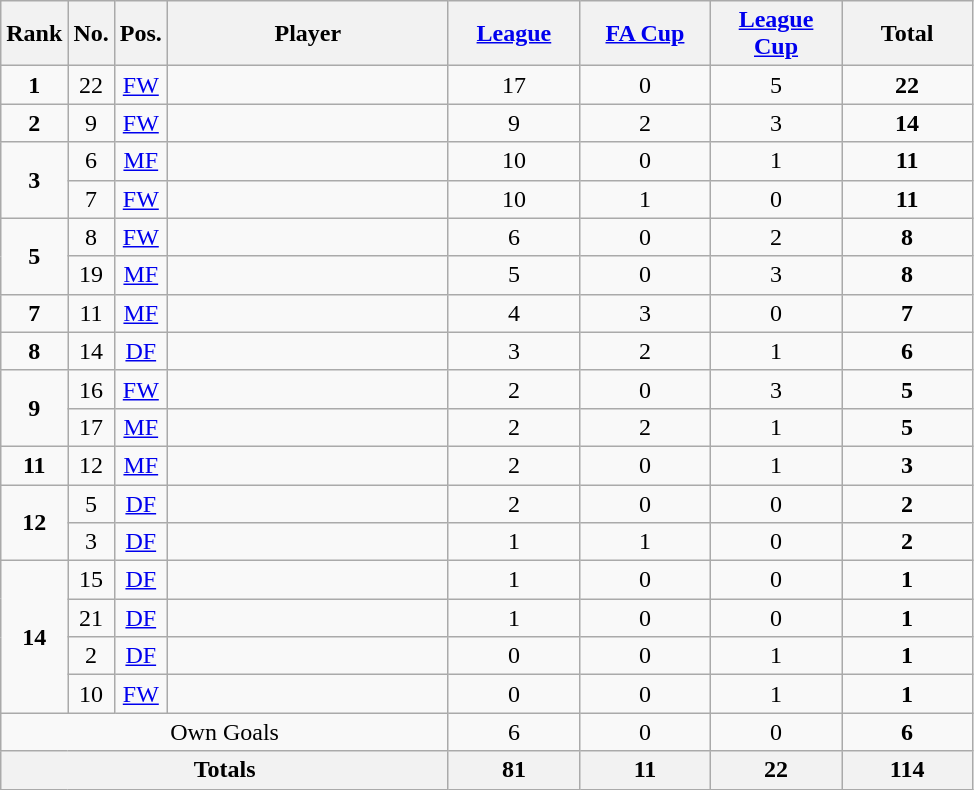<table class="wikitable sortable alternance" style="text-align:center">
<tr>
<th style="width:10px">Rank</th>
<th style="width:10px">No.</th>
<th style="width:10px">Pos.</th>
<th style="width:180px">Player</th>
<th style="width:80px"><a href='#'>League</a></th>
<th style="width:80px"><a href='#'>FA Cup</a></th>
<th style="width:80px"><a href='#'>League Cup</a></th>
<th style="width:80px">Total</th>
</tr>
<tr>
<td><strong>1</strong></td>
<td>22</td>
<td><a href='#'>FW</a></td>
<td align="left"></td>
<td>17</td>
<td>0</td>
<td>5</td>
<td><strong>22</strong></td>
</tr>
<tr>
<td><strong>2</strong></td>
<td>9</td>
<td><a href='#'>FW</a></td>
<td align="left"></td>
<td>9</td>
<td>2</td>
<td>3</td>
<td><strong>14</strong></td>
</tr>
<tr>
<td rowspan="2"><strong>3</strong></td>
<td>6</td>
<td><a href='#'>MF</a></td>
<td align="left"></td>
<td>10</td>
<td>0</td>
<td>1</td>
<td><strong>11</strong></td>
</tr>
<tr>
<td>7</td>
<td><a href='#'>FW</a></td>
<td align="left"></td>
<td>10</td>
<td>1</td>
<td>0</td>
<td><strong>11</strong></td>
</tr>
<tr>
<td rowspan="2"><strong>5</strong></td>
<td>8</td>
<td><a href='#'>FW</a></td>
<td align="left"></td>
<td>6</td>
<td>0</td>
<td>2</td>
<td><strong>8</strong></td>
</tr>
<tr>
<td>19</td>
<td><a href='#'>MF</a></td>
<td align="left"></td>
<td>5</td>
<td>0</td>
<td>3</td>
<td><strong>8</strong></td>
</tr>
<tr>
<td><strong>7</strong></td>
<td>11</td>
<td><a href='#'>MF</a></td>
<td align="left"></td>
<td>4</td>
<td>3</td>
<td>0</td>
<td><strong>7</strong></td>
</tr>
<tr>
<td><strong>8</strong></td>
<td>14</td>
<td><a href='#'>DF</a></td>
<td align="left"></td>
<td>3</td>
<td>2</td>
<td>1</td>
<td><strong>6</strong></td>
</tr>
<tr>
<td rowspan="2"><strong>9</strong></td>
<td>16</td>
<td><a href='#'>FW</a></td>
<td align="left"></td>
<td>2</td>
<td>0</td>
<td>3</td>
<td><strong>5</strong></td>
</tr>
<tr>
<td>17</td>
<td><a href='#'>MF</a></td>
<td align="left"></td>
<td>2</td>
<td>2</td>
<td>1</td>
<td><strong>5</strong></td>
</tr>
<tr>
<td><strong>11</strong></td>
<td>12</td>
<td><a href='#'>MF</a></td>
<td align="left"></td>
<td>2</td>
<td>0</td>
<td>1</td>
<td><strong>3</strong></td>
</tr>
<tr>
<td rowspan="2"><strong>12</strong></td>
<td>5</td>
<td><a href='#'>DF</a></td>
<td align="left"></td>
<td>2</td>
<td>0</td>
<td>0</td>
<td><strong>2</strong></td>
</tr>
<tr>
<td>3</td>
<td><a href='#'>DF</a></td>
<td align="left"></td>
<td>1</td>
<td>1</td>
<td>0</td>
<td><strong>2</strong></td>
</tr>
<tr>
<td rowspan="4"><strong>14</strong></td>
<td>15</td>
<td><a href='#'>DF</a></td>
<td align="left"></td>
<td>1</td>
<td>0</td>
<td>0</td>
<td><strong>1</strong></td>
</tr>
<tr>
<td>21</td>
<td><a href='#'>DF</a></td>
<td align="left"></td>
<td>1</td>
<td>0</td>
<td>0</td>
<td><strong>1</strong></td>
</tr>
<tr>
<td>2</td>
<td><a href='#'>DF</a></td>
<td align="left"></td>
<td>0</td>
<td>0</td>
<td>1</td>
<td><strong>1</strong></td>
</tr>
<tr>
<td>10</td>
<td><a href='#'>FW</a></td>
<td align="left"></td>
<td>0</td>
<td>0</td>
<td>1</td>
<td><strong>1</strong></td>
</tr>
<tr>
<td colspan=4>Own Goals</td>
<td>6</td>
<td>0</td>
<td>0</td>
<td><strong>6</strong></td>
</tr>
<tr>
<th colspan=4><strong>Totals</strong></th>
<th>81</th>
<th>11</th>
<th>22</th>
<th><strong>114</strong></th>
</tr>
</table>
